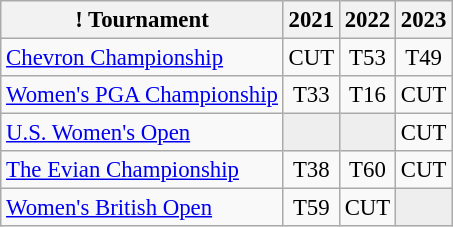<table class="wikitable" style="font-size:95%;text-align:center;">
<tr>
<th>! Tournament</th>
<th>2021</th>
<th>2022</th>
<th>2023</th>
</tr>
<tr>
<td align=left><a href='#'>Chevron Championship</a></td>
<td>CUT</td>
<td>T53</td>
<td>T49</td>
</tr>
<tr>
<td align=left><a href='#'>Women's PGA Championship</a></td>
<td>T33</td>
<td>T16</td>
<td>CUT</td>
</tr>
<tr>
<td align=left><a href='#'>U.S. Women's Open</a></td>
<td style="background:#eeeeee;"></td>
<td style="background:#eeeeee;"></td>
<td>CUT</td>
</tr>
<tr>
<td align=left><a href='#'>The Evian Championship</a></td>
<td>T38</td>
<td>T60</td>
<td>CUT</td>
</tr>
<tr>
<td align=left><a href='#'>Women's British Open</a></td>
<td>T59</td>
<td>CUT</td>
<td style="background:#eeeeee;"></td>
</tr>
</table>
